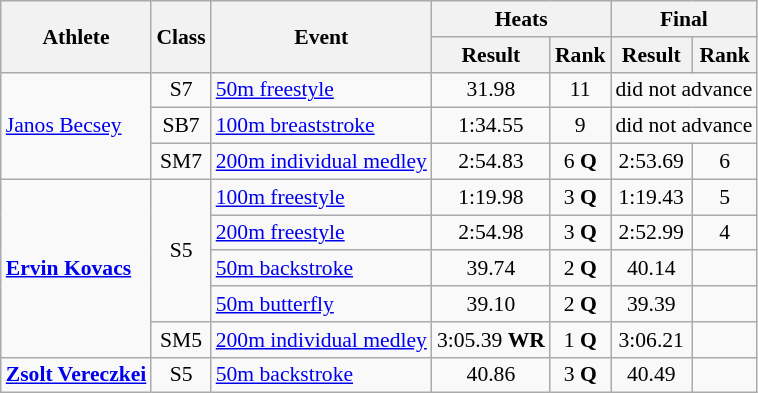<table class=wikitable style="font-size:90%">
<tr>
<th rowspan="2">Athlete</th>
<th rowspan="2">Class</th>
<th rowspan="2">Event</th>
<th colspan="2">Heats</th>
<th colspan="2">Final</th>
</tr>
<tr>
<th>Result</th>
<th>Rank</th>
<th>Result</th>
<th>Rank</th>
</tr>
<tr>
<td rowspan="3"><a href='#'>Janos Becsey</a></td>
<td style="text-align:center;">S7</td>
<td><a href='#'>50m freestyle</a></td>
<td style="text-align:center;">31.98</td>
<td style="text-align:center;">11</td>
<td style="text-align:center;" colspan="2">did not advance</td>
</tr>
<tr>
<td style="text-align:center;">SB7</td>
<td><a href='#'>100m breaststroke</a></td>
<td style="text-align:center;">1:34.55</td>
<td style="text-align:center;">9</td>
<td style="text-align:center;" colspan="2">did not advance</td>
</tr>
<tr>
<td style="text-align:center;">SM7</td>
<td><a href='#'>200m individual medley</a></td>
<td style="text-align:center;">2:54.83</td>
<td style="text-align:center;">6 <strong>Q</strong></td>
<td style="text-align:center;">2:53.69</td>
<td style="text-align:center;">6</td>
</tr>
<tr>
<td rowspan="5"><strong><a href='#'>Ervin Kovacs</a></strong></td>
<td rowspan="4" style="text-align:center;">S5</td>
<td><a href='#'>100m freestyle</a></td>
<td style="text-align:center;">1:19.98</td>
<td style="text-align:center;">3 <strong>Q</strong></td>
<td style="text-align:center;">1:19.43</td>
<td style="text-align:center;">5</td>
</tr>
<tr>
<td><a href='#'>200m freestyle</a></td>
<td style="text-align:center;">2:54.98</td>
<td style="text-align:center;">3 <strong>Q</strong></td>
<td style="text-align:center;">2:52.99</td>
<td style="text-align:center;">4</td>
</tr>
<tr>
<td><a href='#'>50m backstroke</a></td>
<td style="text-align:center;">39.74</td>
<td style="text-align:center;">2 <strong>Q</strong></td>
<td style="text-align:center;">40.14</td>
<td style="text-align:center;"></td>
</tr>
<tr>
<td><a href='#'>50m butterfly</a></td>
<td style="text-align:center;">39.10</td>
<td style="text-align:center;">2 <strong>Q</strong></td>
<td style="text-align:center;">39.39</td>
<td style="text-align:center;"></td>
</tr>
<tr>
<td style="text-align:center;">SM5</td>
<td><a href='#'>200m individual medley</a></td>
<td style="text-align:center;">3:05.39 <strong>WR</strong></td>
<td style="text-align:center;">1 <strong>Q</strong></td>
<td style="text-align:center;">3:06.21</td>
<td style="text-align:center;"></td>
</tr>
<tr>
<td><strong><a href='#'>Zsolt Vereczkei</a></strong></td>
<td style="text-align:center;">S5</td>
<td><a href='#'>50m backstroke</a></td>
<td style="text-align:center;">40.86</td>
<td style="text-align:center;">3 <strong>Q</strong></td>
<td style="text-align:center;">40.49</td>
<td style="text-align:center;"></td>
</tr>
</table>
